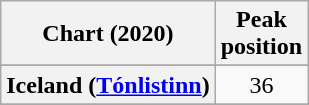<table class="wikitable sortable plainrowheaders" style="text-align:center">
<tr>
<th scope="col">Chart (2020)</th>
<th scope="col">Peak<br>position</th>
</tr>
<tr>
</tr>
<tr>
<th scope="row">Iceland (<a href='#'>Tónlistinn</a>)</th>
<td>36</td>
</tr>
<tr>
</tr>
<tr>
</tr>
<tr>
</tr>
<tr>
</tr>
</table>
